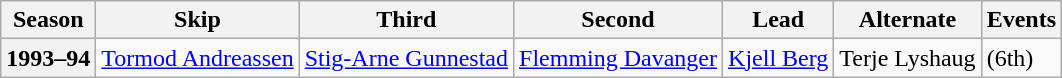<table class="wikitable">
<tr>
<th scope="col">Season</th>
<th scope="col">Skip</th>
<th scope="col">Third</th>
<th scope="col">Second</th>
<th scope="col">Lead</th>
<th scope="col">Alternate</th>
<th scope="col">Events</th>
</tr>
<tr>
<th scope="row">1993–94</th>
<td><a href='#'>Tormod Andreassen</a></td>
<td><a href='#'>Stig-Arne Gunnestad</a></td>
<td><a href='#'>Flemming Davanger</a></td>
<td><a href='#'>Kjell Berg</a></td>
<td>Terje Lyshaug</td>
<td> (6th)</td>
</tr>
</table>
